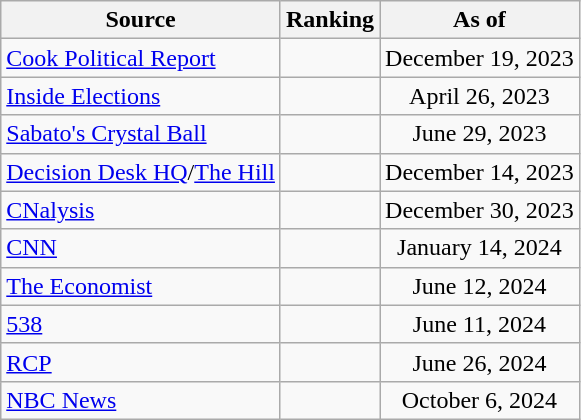<table class="wikitable" style="text-align:center">
<tr>
<th>Source</th>
<th>Ranking</th>
<th>As of</th>
</tr>
<tr>
<td align=left><a href='#'>Cook Political Report</a></td>
<td></td>
<td>December 19, 2023</td>
</tr>
<tr>
<td align=left><a href='#'>Inside Elections</a></td>
<td></td>
<td>April 26, 2023</td>
</tr>
<tr>
<td align=left><a href='#'>Sabato's Crystal Ball</a></td>
<td></td>
<td>June 29, 2023</td>
</tr>
<tr>
<td align=left><a href='#'>Decision Desk HQ</a>/<a href='#'>The Hill</a></td>
<td></td>
<td>December 14, 2023</td>
</tr>
<tr>
<td align=left><a href='#'>CNalysis</a></td>
<td></td>
<td>December 30, 2023</td>
</tr>
<tr>
<td align=left><a href='#'>CNN</a></td>
<td></td>
<td>January 14, 2024</td>
</tr>
<tr>
<td align=left><a href='#'>The Economist</a></td>
<td></td>
<td>June 12, 2024</td>
</tr>
<tr>
<td align="left"><a href='#'>538</a></td>
<td></td>
<td>June 11, 2024</td>
</tr>
<tr>
<td align="left"><a href='#'>RCP</a></td>
<td></td>
<td>June 26, 2024</td>
</tr>
<tr>
<td align="left"><a href='#'>NBC News</a></td>
<td></td>
<td>October 6, 2024</td>
</tr>
</table>
